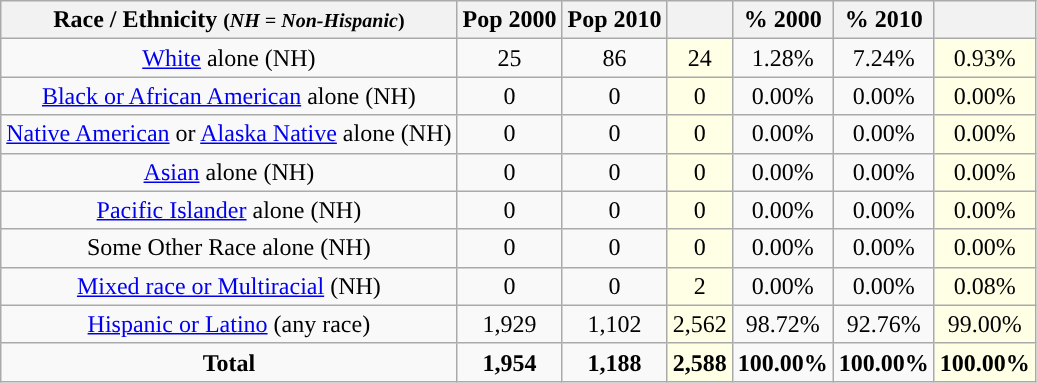<table class="wikitable" style="text-align:center;">
<tr>
<th>Race / Ethnicity <small>(<em>NH = Non-Hispanic</em>)</small></th>
<th>Pop 2000</th>
<th>Pop 2010</th>
<th></th>
<th>% 2000</th>
<th>% 2010</th>
<th></th>
</tr>
<tr>
<td><a href='#'>White</a> alone (NH)</td>
<td>25</td>
<td>86</td>
<td style='background: #ffffe6;'>24</td>
<td>1.28%</td>
<td>7.24%</td>
<td style='background: #ffffe6;'>0.93%</td>
</tr>
<tr>
<td><a href='#'>Black or African American</a> alone (NH)</td>
<td>0</td>
<td>0</td>
<td style='background: #ffffe6;'>0</td>
<td>0.00%</td>
<td>0.00%</td>
<td style='background: #ffffe6;'>0.00%</td>
</tr>
<tr>
<td><a href='#'>Native American</a> or <a href='#'>Alaska Native</a> alone (NH)</td>
<td>0</td>
<td>0</td>
<td style='background: #ffffe6;'>0</td>
<td>0.00%</td>
<td>0.00%</td>
<td style='background: #ffffe6;'>0.00%</td>
</tr>
<tr>
<td><a href='#'>Asian</a> alone (NH)</td>
<td>0</td>
<td>0</td>
<td style='background: #ffffe6;'>0</td>
<td>0.00%</td>
<td>0.00%</td>
<td style='background: #ffffe6;'>0.00%</td>
</tr>
<tr>
<td><a href='#'>Pacific Islander</a> alone (NH)</td>
<td>0</td>
<td>0</td>
<td style='background: #ffffe6;'>0</td>
<td>0.00%</td>
<td>0.00%</td>
<td style='background: #ffffe6;'>0.00%</td>
</tr>
<tr>
<td>Some Other Race alone (NH)</td>
<td>0</td>
<td>0</td>
<td style='background: #ffffe6;'>0</td>
<td>0.00%</td>
<td>0.00%</td>
<td style='background: #ffffe6;'>0.00%</td>
</tr>
<tr>
<td><a href='#'>Mixed race or Multiracial</a> (NH)</td>
<td>0</td>
<td>0</td>
<td style='background: #ffffe6;'>2</td>
<td>0.00%</td>
<td>0.00%</td>
<td style='background: #ffffe6;'>0.08%</td>
</tr>
<tr>
<td><a href='#'>Hispanic or Latino</a> (any race)</td>
<td>1,929</td>
<td>1,102</td>
<td style='background: #ffffe6;'>2,562</td>
<td>98.72%</td>
<td>92.76%</td>
<td style='background: #ffffe6;'>99.00%</td>
</tr>
<tr>
<td><strong>Total</strong></td>
<td><strong>1,954</strong></td>
<td><strong>1,188</strong></td>
<td style='background: #ffffe6;'><strong>2,588</strong></td>
<td><strong>100.00%</strong></td>
<td><strong>100.00%</strong></td>
<td style='background: #ffffe6;'><strong>100.00%</strong></td>
</tr>
</table>
